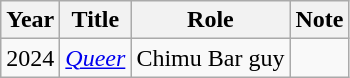<table class="wikitable sortable">
<tr>
<th>Year</th>
<th>Title</th>
<th>Role</th>
<th class="unsortable">Note</th>
</tr>
<tr>
<td>2024</td>
<td><em><a href='#'>Queer</a></em></td>
<td>Chimu Bar guy</td>
<td></td>
</tr>
</table>
